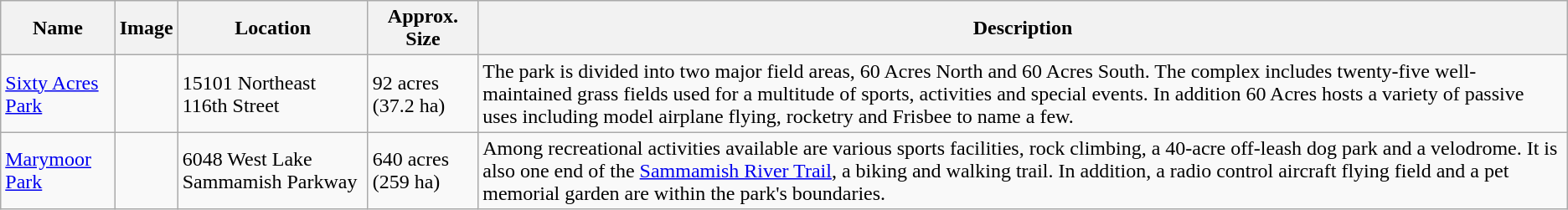<table class="wikitable sortable">
<tr>
<th>Name</th>
<th>Image</th>
<th>Location</th>
<th>Approx. Size</th>
<th>Description</th>
</tr>
<tr>
<td><a href='#'>Sixty Acres Park</a></td>
<td></td>
<td>15101 Northeast 116th Street</td>
<td>92 acres (37.2 ha)</td>
<td>The park is divided into two major field areas, 60 Acres North and 60 Acres South. The complex includes twenty-five well-maintained grass fields used for a multitude of sports, activities and special events. In addition 60 Acres hosts a variety of passive uses including model airplane flying, rocketry and Frisbee to name a few.</td>
</tr>
<tr>
<td><a href='#'>Marymoor Park</a></td>
<td></td>
<td>6048 West Lake Sammamish Parkway</td>
<td>640 acres (259 ha)</td>
<td>Among recreational activities available are various sports facilities, rock climbing, a 40-acre off-leash dog park and a velodrome. It is also one end of the <a href='#'>Sammamish River Trail</a>, a biking and walking trail. In addition, a radio control aircraft flying field and a pet memorial garden are within the park's boundaries.</td>
</tr>
</table>
